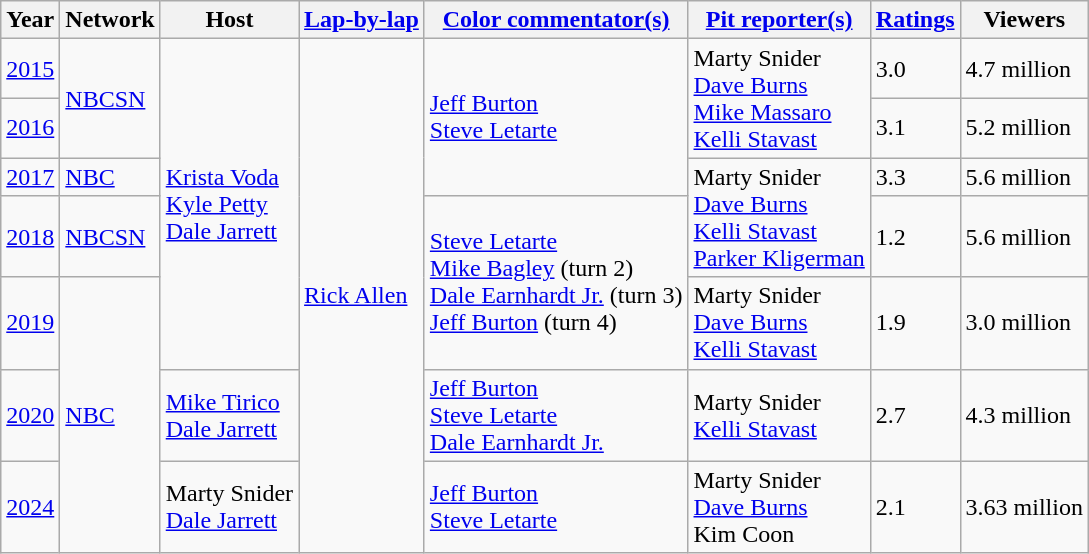<table class="wikitable">
<tr>
<th>Year</th>
<th>Network</th>
<th>Host</th>
<th><a href='#'>Lap-by-lap</a></th>
<th><a href='#'>Color commentator(s)</a></th>
<th><a href='#'>Pit reporter(s)</a></th>
<th><a href='#'>Ratings</a></th>
<th>Viewers</th>
</tr>
<tr>
<td><a href='#'>2015</a></td>
<td rowspan=2><a href='#'>NBCSN</a></td>
<td rowspan=5><a href='#'>Krista Voda</a><br><a href='#'>Kyle Petty</a><br><a href='#'>Dale Jarrett</a></td>
<td rowspan="7"><a href='#'>Rick Allen</a></td>
<td rowspan=3><a href='#'>Jeff Burton</a><br><a href='#'>Steve Letarte</a></td>
<td rowspan=2>Marty Snider<br><a href='#'>Dave Burns</a><br><a href='#'>Mike Massaro</a><br><a href='#'>Kelli Stavast</a></td>
<td>3.0</td>
<td>4.7 million</td>
</tr>
<tr>
<td><a href='#'>2016</a></td>
<td>3.1</td>
<td>5.2 million</td>
</tr>
<tr>
<td><a href='#'>2017</a></td>
<td><a href='#'>NBC</a></td>
<td rowspan=2>Marty Snider<br><a href='#'>Dave Burns</a><br><a href='#'>Kelli Stavast</a><br><a href='#'>Parker Kligerman</a></td>
<td>3.3</td>
<td>5.6 million</td>
</tr>
<tr>
<td><a href='#'>2018</a></td>
<td><a href='#'>NBCSN</a></td>
<td rowspan=2><a href='#'>Steve Letarte</a><br><a href='#'>Mike Bagley</a> (turn 2)<br><a href='#'>Dale Earnhardt Jr.</a> (turn 3)<br><a href='#'>Jeff Burton</a> (turn 4)</td>
<td>1.2</td>
<td>5.6 million</td>
</tr>
<tr>
<td><a href='#'>2019</a></td>
<td rowspan="3"><a href='#'>NBC</a></td>
<td rowspan=1>Marty Snider<br><a href='#'>Dave Burns</a><br><a href='#'>Kelli Stavast</a></td>
<td>1.9</td>
<td>3.0 million</td>
</tr>
<tr>
<td><a href='#'>2020</a></td>
<td rowspan=1><a href='#'>Mike Tirico</a><br><a href='#'>Dale Jarrett</a></td>
<td rowspan=1><a href='#'>Jeff Burton</a><br><a href='#'>Steve Letarte</a><br><a href='#'>Dale Earnhardt Jr.</a></td>
<td>Marty Snider<br><a href='#'>Kelli Stavast</a></td>
<td>2.7</td>
<td>4.3 million</td>
</tr>
<tr>
<td><a href='#'>2024</a></td>
<td rowspan=1>Marty Snider<br><a href='#'>Dale Jarrett</a></td>
<td rowspan=1><a href='#'>Jeff Burton</a><br><a href='#'>Steve Letarte</a></td>
<td rowspan=1>Marty Snider<br><a href='#'>Dave Burns</a><br>Kim Coon</td>
<td>2.1</td>
<td>3.63 million</td>
</tr>
</table>
